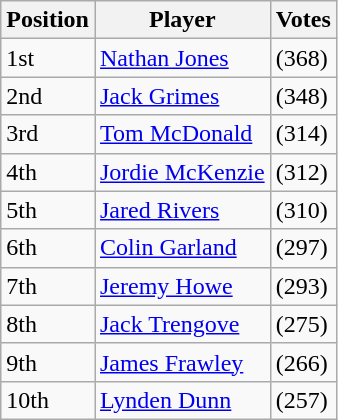<table class="wikitable">
<tr>
<th>Position</th>
<th>Player</th>
<th>Votes</th>
</tr>
<tr>
<td>1st</td>
<td><a href='#'>Nathan Jones</a></td>
<td>(368)</td>
</tr>
<tr>
<td>2nd</td>
<td><a href='#'>Jack Grimes</a></td>
<td>(348)</td>
</tr>
<tr>
<td>3rd</td>
<td><a href='#'>Tom McDonald</a></td>
<td>(314)</td>
</tr>
<tr>
<td>4th</td>
<td><a href='#'>Jordie McKenzie</a></td>
<td>(312)</td>
</tr>
<tr>
<td>5th</td>
<td><a href='#'>Jared Rivers</a></td>
<td>(310)</td>
</tr>
<tr>
<td>6th</td>
<td><a href='#'>Colin Garland</a></td>
<td>(297)</td>
</tr>
<tr>
<td>7th</td>
<td><a href='#'>Jeremy Howe</a></td>
<td>(293)</td>
</tr>
<tr>
<td>8th</td>
<td><a href='#'>Jack Trengove</a></td>
<td>(275)</td>
</tr>
<tr>
<td>9th</td>
<td><a href='#'>James Frawley</a></td>
<td>(266)</td>
</tr>
<tr>
<td>10th</td>
<td><a href='#'>Lynden Dunn</a></td>
<td>(257)</td>
</tr>
</table>
